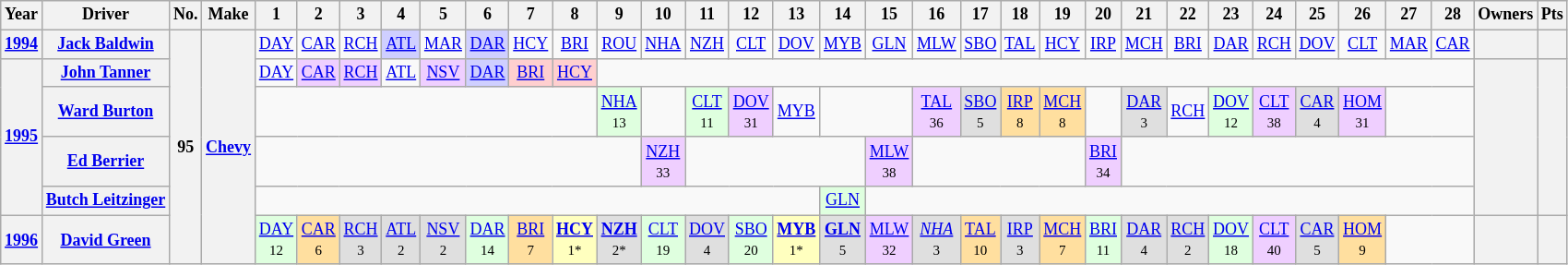<table class="wikitable" style="text-align:center; font-size:75%">
<tr>
<th>Year</th>
<th>Driver</th>
<th>No.</th>
<th>Make</th>
<th>1</th>
<th>2</th>
<th>3</th>
<th>4</th>
<th>5</th>
<th>6</th>
<th>7</th>
<th>8</th>
<th>9</th>
<th>10</th>
<th>11</th>
<th>12</th>
<th>13</th>
<th>14</th>
<th>15</th>
<th>16</th>
<th>17</th>
<th>18</th>
<th>19</th>
<th>20</th>
<th>21</th>
<th>22</th>
<th>23</th>
<th>24</th>
<th>25</th>
<th>26</th>
<th>27</th>
<th>28</th>
<th>Owners</th>
<th>Pts</th>
</tr>
<tr>
<th><a href='#'>1994</a></th>
<th><a href='#'>Jack Baldwin</a></th>
<th rowspan=6>95</th>
<th rowspan=6><a href='#'>Chevy</a></th>
<td><a href='#'>DAY</a></td>
<td><a href='#'>CAR</a></td>
<td><a href='#'>RCH</a></td>
<td style="background:#CFCFFF;"><a href='#'>ATL</a><br></td>
<td><a href='#'>MAR</a></td>
<td style="background:#CFCFFF;"><a href='#'>DAR</a><br></td>
<td><a href='#'>HCY</a></td>
<td><a href='#'>BRI</a></td>
<td><a href='#'>ROU</a></td>
<td><a href='#'>NHA</a></td>
<td><a href='#'>NZH</a></td>
<td><a href='#'>CLT</a></td>
<td><a href='#'>DOV</a></td>
<td><a href='#'>MYB</a></td>
<td><a href='#'>GLN</a></td>
<td><a href='#'>MLW</a></td>
<td><a href='#'>SBO</a></td>
<td><a href='#'>TAL</a></td>
<td><a href='#'>HCY</a></td>
<td><a href='#'>IRP</a></td>
<td><a href='#'>MCH</a></td>
<td><a href='#'>BRI</a></td>
<td><a href='#'>DAR</a></td>
<td><a href='#'>RCH</a></td>
<td><a href='#'>DOV</a></td>
<td><a href='#'>CLT</a></td>
<td><a href='#'>MAR</a></td>
<td><a href='#'>CAR</a></td>
<th></th>
<th></th>
</tr>
<tr>
<th rowspan=4><a href='#'>1995</a></th>
<th><a href='#'>John Tanner</a></th>
<td><a href='#'>DAY</a></td>
<td style="background:#EFCFFF;"><a href='#'>CAR</a><br></td>
<td style="background:#EFCFFF;"><a href='#'>RCH</a><br></td>
<td><a href='#'>ATL</a></td>
<td style="background:#EFCFFF;"><a href='#'>NSV</a><br></td>
<td style="background:#CFCFFF;"><a href='#'>DAR</a><br></td>
<td style="background:#FFCFCF;"><a href='#'>BRI</a><br></td>
<td style="background:#FFCFCF;"><a href='#'>HCY</a><br></td>
<td colspan=20></td>
<th rowspan=4></th>
<th rowspan=4></th>
</tr>
<tr>
<th><a href='#'>Ward Burton</a></th>
<td colspan=8></td>
<td style="background:#DFFFDF;"><a href='#'>NHA</a><br><small>13</small></td>
<td></td>
<td style="background:#DFFFDF;"><a href='#'>CLT</a><br><small>11</small></td>
<td style="background:#EFCFFF;"><a href='#'>DOV</a><br><small>31</small></td>
<td><a href='#'>MYB</a></td>
<td colspan=2></td>
<td style="background:#EFCFFF;"><a href='#'>TAL</a><br><small>36</small></td>
<td style="background:#DFDFDF;"><a href='#'>SBO</a><br><small>5</small></td>
<td style="background:#FFDF9F;"><a href='#'>IRP</a><br><small>8</small></td>
<td style="background:#FFDF9F;"><a href='#'>MCH</a><br><small>8</small></td>
<td></td>
<td style="background:#DFDFDF;"><a href='#'>DAR</a><br><small>3</small></td>
<td><a href='#'>RCH</a></td>
<td style="background:#DFFFDF;"><a href='#'>DOV</a><br><small>12</small></td>
<td style="background:#EFCFFF;"><a href='#'>CLT</a><br><small>38</small></td>
<td style="background:#DFDFDF;"><a href='#'>CAR</a><br><small>4</small></td>
<td style="background:#EFCFFF;"><a href='#'>HOM</a><br><small>31</small></td>
<td colspan=2></td>
</tr>
<tr>
<th><a href='#'>Ed Berrier</a></th>
<td colspan=9></td>
<td style="background:#EFCFFF;"><a href='#'>NZH</a><br><small>33</small></td>
<td colspan=4></td>
<td style="background:#EFCFFF;"><a href='#'>MLW</a><br><small>38</small></td>
<td colspan=4></td>
<td style="background:#EFCFFF;"><a href='#'>BRI</a><br><small>34</small></td>
<td colspan=8></td>
</tr>
<tr>
<th><a href='#'>Butch Leitzinger</a></th>
<td colspan=13></td>
<td style="background:#DFFFDF;"><a href='#'>GLN</a><br></td>
<td colspan=14></td>
</tr>
<tr>
<th><a href='#'>1996</a></th>
<th><a href='#'>David Green</a></th>
<td style="background:#DFFFDF;"><a href='#'>DAY</a><br><small>12</small></td>
<td style="background:#FFDF9F;"><a href='#'>CAR</a><br><small>6</small></td>
<td style="background:#DFDFDF;"><a href='#'>RCH</a><br><small>3</small></td>
<td style="background:#DFDFDF;"><a href='#'>ATL</a><br><small>2</small></td>
<td style="background:#DFDFDF;"><a href='#'>NSV</a><br><small>2</small></td>
<td style="background:#DFFFDF;"><a href='#'>DAR</a><br><small>14</small></td>
<td style="background:#FFDF9F;"><a href='#'>BRI</a><br><small>7</small></td>
<td style="background:#FFFFBF;"><strong><a href='#'>HCY</a></strong><br><small>1*</small></td>
<td style="background:#DFDFDF;"><strong><a href='#'>NZH</a></strong><br><small>2*</small></td>
<td style="background:#DFFFDF;"><a href='#'>CLT</a><br><small>19</small></td>
<td style="background:#DFDFDF;"><a href='#'>DOV</a><br><small>4</small></td>
<td style="background:#DFFFDF;"><a href='#'>SBO</a><br><small>20</small></td>
<td style="background:#FFFFBF;"><strong><a href='#'>MYB</a></strong><br><small>1*</small></td>
<td style="background:#DFDFDF;"><strong><a href='#'>GLN</a></strong><br><small>5</small></td>
<td style="background:#EFCFFF;"><a href='#'>MLW</a><br><small>32</small></td>
<td style="background:#DFDFDF;"><em><a href='#'>NHA</a></em><br><small>3</small></td>
<td style="background:#FFDF9F;"><a href='#'>TAL</a><br><small>10</small></td>
<td style="background:#DFDFDF;"><a href='#'>IRP</a><br><small>3</small></td>
<td style="background:#FFDF9F;"><a href='#'>MCH</a><br><small>7</small></td>
<td style="background:#DFFFDF;"><a href='#'>BRI</a><br><small>11</small></td>
<td style="background:#DFDFDF;"><a href='#'>DAR</a><br><small>4</small></td>
<td style="background:#DFDFDF;"><a href='#'>RCH</a><br><small>2</small></td>
<td style="background:#DFFFDF;"><a href='#'>DOV</a><br><small>18</small></td>
<td style="background:#EFCFFF;"><a href='#'>CLT</a><br><small>40</small></td>
<td style="background:#DFDFDF;"><a href='#'>CAR</a><br><small>5</small></td>
<td style="background:#FFDF9F;"><a href='#'>HOM</a><br><small>9</small></td>
<td colspan=2></td>
<th></th>
<th></th>
</tr>
</table>
